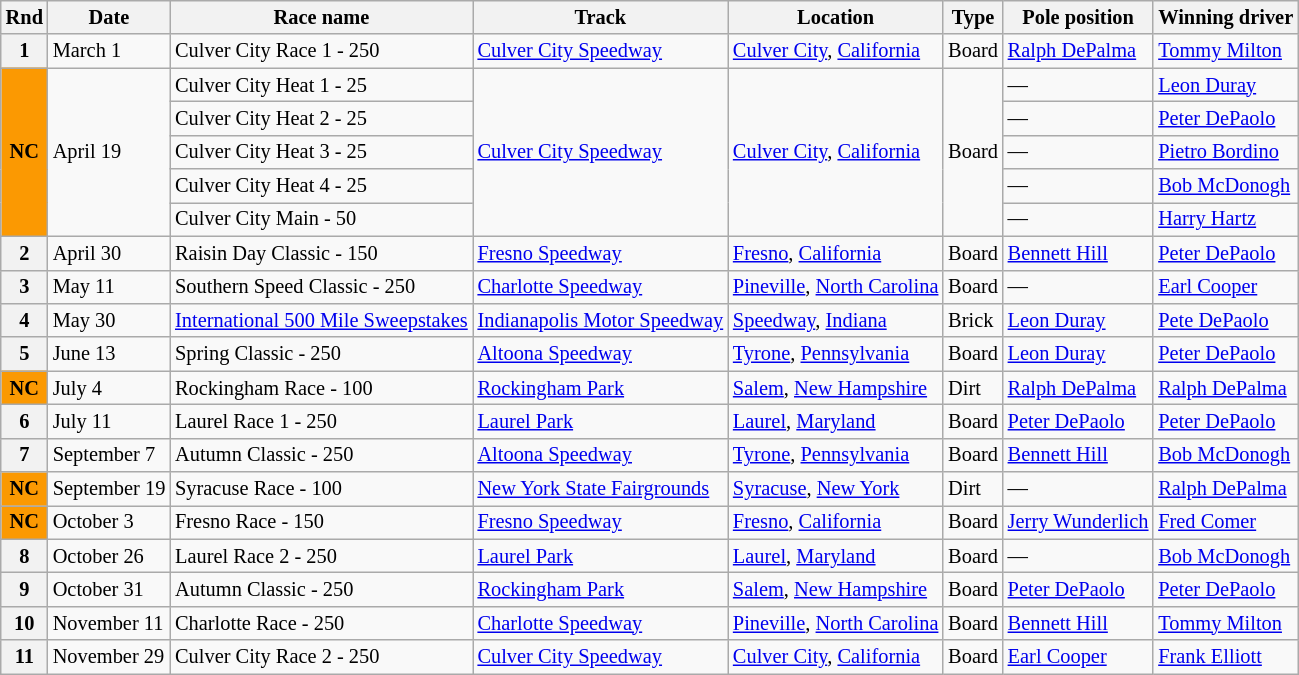<table class="wikitable" style="font-size:85%">
<tr>
<th>Rnd</th>
<th>Date</th>
<th>Race name</th>
<th>Track</th>
<th>Location</th>
<th>Type</th>
<th>Pole position</th>
<th>Winning driver</th>
</tr>
<tr>
<th>1</th>
<td>March 1</td>
<td> Culver City Race 1 - 250</td>
<td><a href='#'>Culver City Speedway</a></td>
<td><a href='#'>Culver City</a>, <a href='#'>California</a></td>
<td>Board</td>
<td> <a href='#'>Ralph DePalma</a></td>
<td> <a href='#'>Tommy Milton</a></td>
</tr>
<tr>
<th rowspan=5; style="background:#fb9902; text-align:center;"><strong>NC</strong></th>
<td rowspan=5>April 19</td>
<td> Culver City Heat 1 - 25</td>
<td rowspan=5><a href='#'>Culver City Speedway</a></td>
<td rowspan=5><a href='#'>Culver City</a>, <a href='#'>California</a></td>
<td rowspan=5>Board</td>
<td>—</td>
<td> <a href='#'>Leon Duray</a></td>
</tr>
<tr>
<td> Culver City Heat 2 - 25</td>
<td>—</td>
<td> <a href='#'>Peter DePaolo</a></td>
</tr>
<tr>
<td> Culver City Heat 3 - 25</td>
<td>—</td>
<td> <a href='#'>Pietro Bordino</a></td>
</tr>
<tr>
<td> Culver City Heat 4 - 25</td>
<td>—</td>
<td> <a href='#'>Bob McDonogh</a></td>
</tr>
<tr>
<td> Culver City Main - 50</td>
<td>—</td>
<td> <a href='#'>Harry Hartz</a></td>
</tr>
<tr>
<th>2</th>
<td>April 30</td>
<td> Raisin Day Classic - 150</td>
<td><a href='#'>Fresno Speedway</a></td>
<td><a href='#'>Fresno</a>, <a href='#'>California</a></td>
<td>Board</td>
<td> <a href='#'>Bennett Hill</a></td>
<td> <a href='#'>Peter DePaolo</a></td>
</tr>
<tr>
<th>3</th>
<td>May 11</td>
<td> Southern Speed Classic - 250</td>
<td><a href='#'>Charlotte Speedway</a></td>
<td><a href='#'>Pineville</a>, <a href='#'>North Carolina</a></td>
<td>Board</td>
<td>—</td>
<td> <a href='#'>Earl Cooper</a></td>
</tr>
<tr>
<th>4</th>
<td>May 30</td>
<td> <a href='#'>International 500 Mile Sweepstakes</a></td>
<td><a href='#'>Indianapolis Motor Speedway</a></td>
<td><a href='#'>Speedway</a>, <a href='#'>Indiana</a></td>
<td>Brick</td>
<td> <a href='#'>Leon Duray</a></td>
<td> <a href='#'>Pete DePaolo</a></td>
</tr>
<tr>
<th>5</th>
<td>June 13</td>
<td> Spring Classic - 250</td>
<td><a href='#'>Altoona Speedway</a></td>
<td><a href='#'>Tyrone</a>, <a href='#'>Pennsylvania</a></td>
<td>Board</td>
<td> <a href='#'>Leon Duray</a></td>
<td> <a href='#'>Peter DePaolo</a></td>
</tr>
<tr>
<th style="background:#fb9902; text-align:center;"><strong>NC</strong></th>
<td>July 4</td>
<td> Rockingham Race - 100</td>
<td><a href='#'>Rockingham Park</a></td>
<td><a href='#'>Salem</a>, <a href='#'>New Hampshire</a></td>
<td>Dirt</td>
<td> <a href='#'>Ralph DePalma</a></td>
<td> <a href='#'>Ralph DePalma</a></td>
</tr>
<tr>
<th>6</th>
<td>July 11</td>
<td> Laurel Race 1 - 250</td>
<td><a href='#'>Laurel Park</a></td>
<td><a href='#'>Laurel</a>, <a href='#'>Maryland</a></td>
<td>Board</td>
<td> <a href='#'>Peter DePaolo</a></td>
<td> <a href='#'>Peter DePaolo</a></td>
</tr>
<tr>
<th>7</th>
<td>September 7</td>
<td> Autumn Classic - 250</td>
<td><a href='#'>Altoona Speedway</a></td>
<td><a href='#'>Tyrone</a>, <a href='#'>Pennsylvania</a></td>
<td>Board</td>
<td> <a href='#'>Bennett Hill</a></td>
<td> <a href='#'>Bob McDonogh</a></td>
</tr>
<tr>
<th style="background:#fb9902; text-align:center;"><strong>NC</strong></th>
<td>September 19</td>
<td> Syracuse Race - 100</td>
<td><a href='#'>New York State Fairgrounds</a></td>
<td><a href='#'>Syracuse</a>, <a href='#'>New York</a></td>
<td>Dirt</td>
<td>—</td>
<td> <a href='#'>Ralph DePalma</a></td>
</tr>
<tr>
<th style="background:#fb9902; text-align:center;"><strong>NC</strong></th>
<td>October 3</td>
<td> Fresno Race - 150</td>
<td><a href='#'>Fresno Speedway</a></td>
<td><a href='#'>Fresno</a>, <a href='#'>California</a></td>
<td>Board</td>
<td> <a href='#'>Jerry Wunderlich</a></td>
<td> <a href='#'>Fred Comer</a></td>
</tr>
<tr>
<th>8</th>
<td>October 26</td>
<td> Laurel Race 2 - 250</td>
<td><a href='#'>Laurel Park</a></td>
<td><a href='#'>Laurel</a>, <a href='#'>Maryland</a></td>
<td>Board</td>
<td>—</td>
<td> <a href='#'>Bob McDonogh</a></td>
</tr>
<tr>
<th>9</th>
<td>October 31</td>
<td> Autumn Classic - 250</td>
<td><a href='#'>Rockingham Park</a></td>
<td><a href='#'>Salem</a>, <a href='#'>New Hampshire</a></td>
<td>Board</td>
<td> <a href='#'>Peter DePaolo</a></td>
<td> <a href='#'>Peter DePaolo</a></td>
</tr>
<tr>
<th>10</th>
<td>November 11</td>
<td> Charlotte Race - 250</td>
<td><a href='#'>Charlotte Speedway</a></td>
<td><a href='#'>Pineville</a>, <a href='#'>North Carolina</a></td>
<td>Board</td>
<td> <a href='#'>Bennett Hill</a></td>
<td> <a href='#'>Tommy Milton</a></td>
</tr>
<tr>
<th>11</th>
<td>November 29</td>
<td> Culver City Race 2 - 250</td>
<td><a href='#'>Culver City Speedway</a></td>
<td><a href='#'>Culver City</a>, <a href='#'>California</a></td>
<td>Board</td>
<td> <a href='#'>Earl Cooper</a></td>
<td> <a href='#'>Frank Elliott</a></td>
</tr>
</table>
